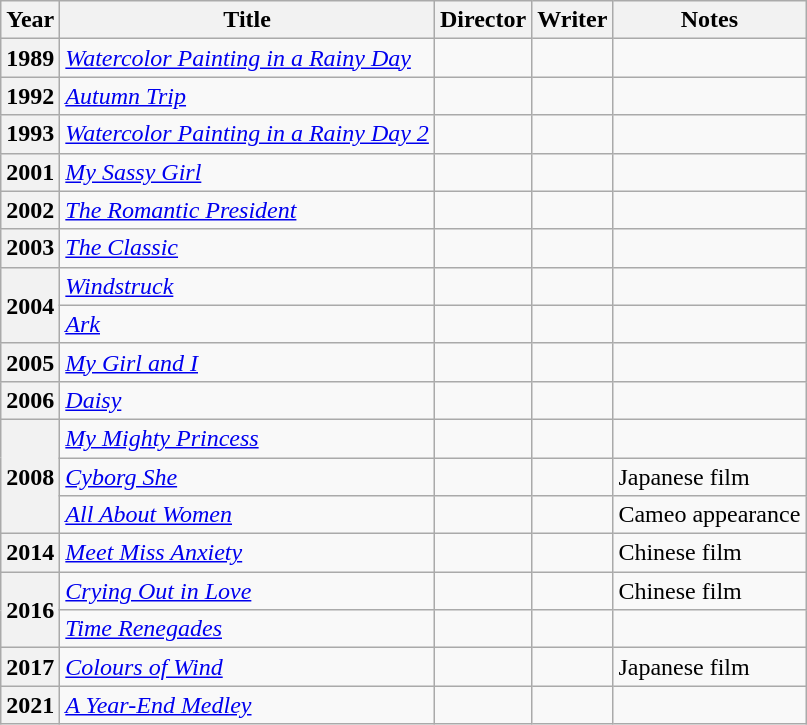<table class="wikitable plainrowheaders sortable" style="margin-right: 0;">
<tr>
<th scope="col">Year</th>
<th scope="col">Title</th>
<th scope="col">Director</th>
<th scope="col">Writer</th>
<th scope="col" class=unsortable>Notes</th>
</tr>
<tr>
<th scope="row">1989</th>
<td><em><a href='#'>Watercolor Painting in a Rainy Day</a></em></td>
<td></td>
<td></td>
<td></td>
</tr>
<tr>
<th scope="row">1992</th>
<td><em><a href='#'>Autumn Trip</a></em></td>
<td></td>
<td></td>
<td></td>
</tr>
<tr>
<th scope="row">1993</th>
<td><em><a href='#'>Watercolor Painting in a Rainy Day 2</a></em></td>
<td></td>
<td></td>
<td></td>
</tr>
<tr>
<th scope="row">2001</th>
<td><em><a href='#'>My Sassy Girl</a></em></td>
<td></td>
<td></td>
<td></td>
</tr>
<tr>
<th scope="row">2002</th>
<td><em><a href='#'>The Romantic President</a></em></td>
<td></td>
<td></td>
<td></td>
</tr>
<tr>
<th scope="row">2003</th>
<td><em><a href='#'>The Classic</a></em></td>
<td></td>
<td></td>
<td></td>
</tr>
<tr>
<th scope="row" rowspan="2">2004</th>
<td><em><a href='#'>Windstruck</a></em></td>
<td></td>
<td></td>
<td></td>
</tr>
<tr>
<td><em><a href='#'>Ark</a></em></td>
<td></td>
<td></td>
<td></td>
</tr>
<tr>
<th scope="row">2005</th>
<td><em><a href='#'>My Girl and I</a></em></td>
<td></td>
<td></td>
<td></td>
</tr>
<tr>
<th scope="row">2006</th>
<td><em><a href='#'>Daisy</a></em></td>
<td></td>
<td></td>
<td></td>
</tr>
<tr>
<th scope="row" rowspan="3">2008</th>
<td><em><a href='#'>My Mighty Princess</a></em></td>
<td></td>
<td></td>
<td></td>
</tr>
<tr>
<td><em><a href='#'>Cyborg She</a></em></td>
<td></td>
<td></td>
<td>Japanese film</td>
</tr>
<tr>
<td><em><a href='#'>All About Women</a></em></td>
<td></td>
<td></td>
<td>Cameo appearance</td>
</tr>
<tr>
<th scope="row">2014</th>
<td><em><a href='#'>Meet Miss Anxiety</a></em></td>
<td></td>
<td></td>
<td>Chinese film</td>
</tr>
<tr>
<th scope="row" rowspan="2">2016</th>
<td><em><a href='#'>Crying Out in Love</a></em></td>
<td></td>
<td></td>
<td>Chinese film</td>
</tr>
<tr>
<td><em><a href='#'>Time Renegades</a></em></td>
<td></td>
<td></td>
<td></td>
</tr>
<tr>
<th scope="row">2017</th>
<td><em><a href='#'>Colours of Wind</a></em></td>
<td></td>
<td></td>
<td>Japanese film</td>
</tr>
<tr>
<th scope="row">2021</th>
<td><em><a href='#'>A Year-End Medley</a></em></td>
<td></td>
<td></td>
<td></td>
</tr>
</table>
